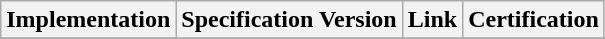<table class="wikitable sortable">
<tr>
<th>Implementation</th>
<th>Specification Version</th>
<th>Link</th>
<th>Certification</th>
</tr>
<tr>
</tr>
</table>
